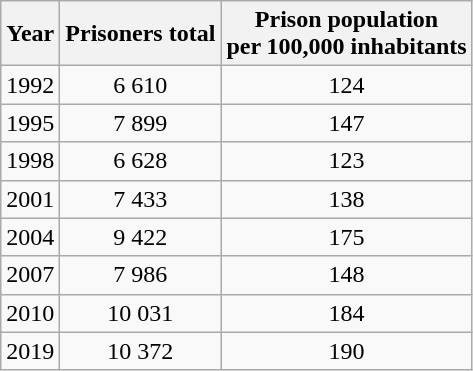<table class="wikitable" style="text-align:center;" style="margin: 1em auto 1em auto;">
<tr>
<th>Year</th>
<th>Prisoners total</th>
<th>Prison population <br> per 100,000 inhabitants</th>
</tr>
<tr>
<td>1992</td>
<td>6 610</td>
<td>124</td>
</tr>
<tr>
<td>1995</td>
<td>7 899</td>
<td>147</td>
</tr>
<tr>
<td>1998</td>
<td>6 628</td>
<td>123</td>
</tr>
<tr>
<td>2001</td>
<td>7 433</td>
<td>138</td>
</tr>
<tr>
<td>2004</td>
<td>9 422</td>
<td>175</td>
</tr>
<tr>
<td>2007</td>
<td>7 986</td>
<td>148</td>
</tr>
<tr>
<td>2010</td>
<td>10 031</td>
<td>184</td>
</tr>
<tr>
<td>2019</td>
<td>10 372</td>
<td>190</td>
</tr>
</table>
